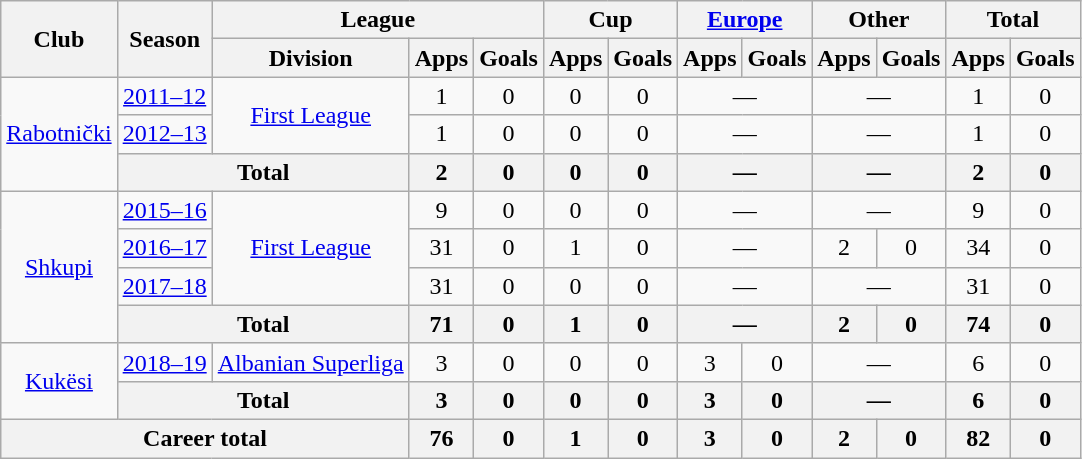<table class="wikitable" style="text-align:center">
<tr>
<th rowspan="2">Club</th>
<th rowspan="2">Season</th>
<th colspan="3">League</th>
<th colspan="2">Cup</th>
<th colspan="2"><a href='#'>Europe</a></th>
<th colspan="2">Other</th>
<th colspan="2">Total</th>
</tr>
<tr>
<th>Division</th>
<th>Apps</th>
<th>Goals</th>
<th>Apps</th>
<th>Goals</th>
<th>Apps</th>
<th>Goals</th>
<th>Apps</th>
<th>Goals</th>
<th>Apps</th>
<th>Goals</th>
</tr>
<tr>
<td rowspan="3"><a href='#'>Rabotnički</a></td>
<td><a href='#'>2011–12</a></td>
<td rowspan="2"><a href='#'>First League</a></td>
<td>1</td>
<td>0</td>
<td>0</td>
<td>0</td>
<td colspan="2">—</td>
<td colspan="2">—</td>
<td>1</td>
<td>0</td>
</tr>
<tr>
<td><a href='#'>2012–13</a></td>
<td>1</td>
<td>0</td>
<td>0</td>
<td>0</td>
<td colspan="2">—</td>
<td colspan="2">—</td>
<td>1</td>
<td>0</td>
</tr>
<tr>
<th colspan="2">Total</th>
<th>2</th>
<th>0</th>
<th>0</th>
<th>0</th>
<th colspan="2">—</th>
<th colspan="2">—</th>
<th>2</th>
<th>0</th>
</tr>
<tr>
<td rowspan="4"><a href='#'>Shkupi</a></td>
<td><a href='#'>2015–16</a></td>
<td rowspan="3"><a href='#'>First League</a></td>
<td>9</td>
<td>0</td>
<td>0</td>
<td>0</td>
<td colspan="2">—</td>
<td colspan="2">—</td>
<td>9</td>
<td>0</td>
</tr>
<tr>
<td><a href='#'>2016–17</a></td>
<td>31</td>
<td>0</td>
<td>1</td>
<td>0</td>
<td colspan="2">—</td>
<td>2</td>
<td>0</td>
<td>34</td>
<td>0</td>
</tr>
<tr>
<td><a href='#'>2017–18</a></td>
<td>31</td>
<td>0</td>
<td>0</td>
<td>0</td>
<td colspan="2">—</td>
<td colspan="2">—</td>
<td>31</td>
<td>0</td>
</tr>
<tr>
<th colspan="2">Total</th>
<th>71</th>
<th>0</th>
<th>1</th>
<th>0</th>
<th colspan="2">—</th>
<th>2</th>
<th>0</th>
<th>74</th>
<th>0</th>
</tr>
<tr>
<td rowspan="2"><a href='#'>Kukësi</a></td>
<td><a href='#'>2018–19</a></td>
<td rowspan="1"><a href='#'>Albanian Superliga</a></td>
<td>3</td>
<td>0</td>
<td>0</td>
<td>0</td>
<td>3</td>
<td>0</td>
<td colspan="2">—</td>
<td>6</td>
<td>0</td>
</tr>
<tr>
<th colspan="2">Total</th>
<th>3</th>
<th>0</th>
<th>0</th>
<th>0</th>
<th>3</th>
<th>0</th>
<th colspan="2">—</th>
<th>6</th>
<th>0</th>
</tr>
<tr>
<th colspan="3">Career total</th>
<th>76</th>
<th>0</th>
<th>1</th>
<th>0</th>
<th>3</th>
<th>0</th>
<th>2</th>
<th>0</th>
<th>82</th>
<th>0</th>
</tr>
</table>
